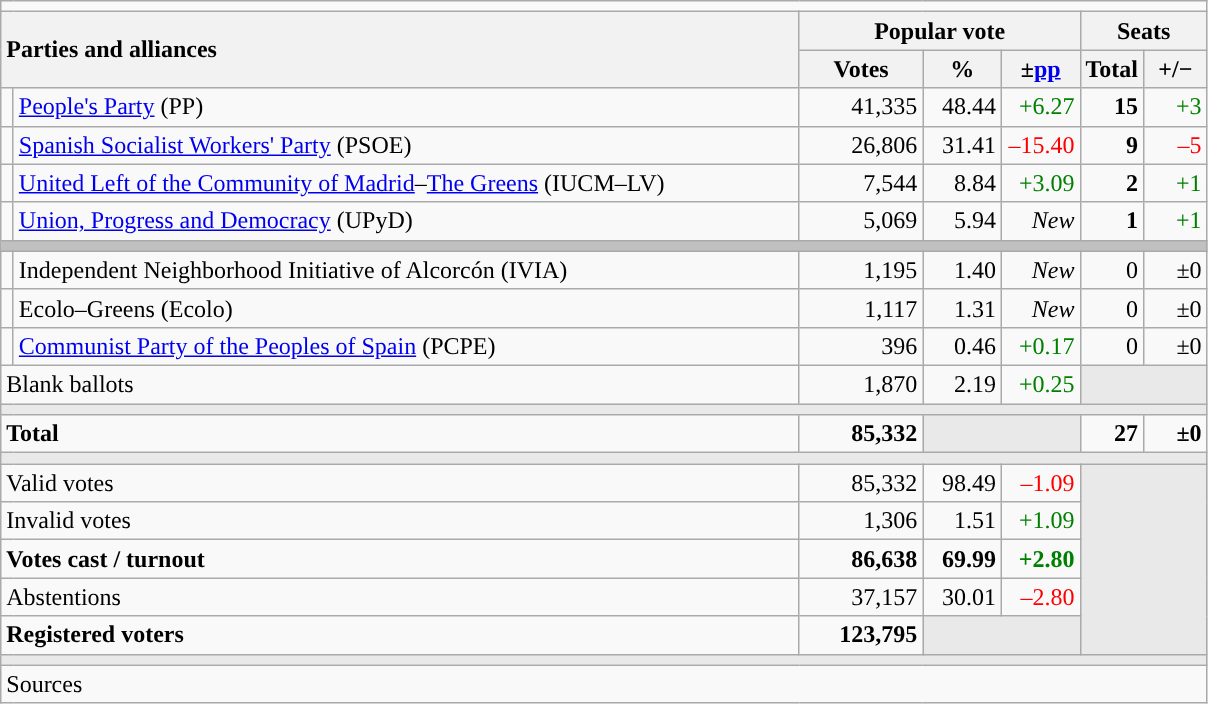<table class="wikitable" style="text-align:right;">
<tr>
<td colspan="7"></td>
</tr>
<tr>
<th style="text-align:left;" rowspan="2" colspan="2" width="525">Parties and alliances</th>
<th colspan="3">Popular vote</th>
<th colspan="2">Seats</th>
</tr>
<tr>
<th width="75">Votes</th>
<th width="45">%</th>
<th width="45">±<a href='#'>pp</a></th>
<th width="35">Total</th>
<th width="35">+/−</th>
</tr>
<tr>
<td width="1" style="color:inherit;background:"></td>
<td align="left"><a href='#'>People's Party</a> (PP)</td>
<td>41,335</td>
<td>48.44</td>
<td style="color:green;">+6.27</td>
<td><strong>15</strong></td>
<td style="color:green;">+3</td>
</tr>
<tr>
<td style="color:inherit;background:"></td>
<td align="left"><a href='#'>Spanish Socialist Workers' Party</a> (PSOE)</td>
<td>26,806</td>
<td>31.41</td>
<td style="color:red;">–15.40</td>
<td><strong>9</strong></td>
<td style="color:red;">–5</td>
</tr>
<tr>
<td style="color:inherit;background:"></td>
<td align="left"><a href='#'>United Left of the Community of Madrid</a>–<a href='#'>The Greens</a> (IUCM–LV)</td>
<td>7,544</td>
<td>8.84</td>
<td style="color:green;">+3.09</td>
<td><strong>2</strong></td>
<td style="color:green;">+1</td>
</tr>
<tr>
<td style="color:inherit;background:"></td>
<td align="left"><a href='#'>Union, Progress and Democracy</a> (UPyD)</td>
<td>5,069</td>
<td>5.94</td>
<td><em>New</em></td>
<td><strong>1</strong></td>
<td style="color:green;">+1</td>
</tr>
<tr>
<td colspan="7" bgcolor="#C0C0C0"></td>
</tr>
<tr>
<td style="color:inherit;background:"></td>
<td align="left">Independent Neighborhood Initiative of Alcorcón (IVIA)</td>
<td>1,195</td>
<td>1.40</td>
<td><em>New</em></td>
<td>0</td>
<td>±0</td>
</tr>
<tr>
<td style="color:inherit;background:"></td>
<td align="left">Ecolo–Greens (Ecolo)</td>
<td>1,117</td>
<td>1.31</td>
<td><em>New</em></td>
<td>0</td>
<td>±0</td>
</tr>
<tr>
<td style="color:inherit;background:"></td>
<td align="left"><a href='#'>Communist Party of the Peoples of Spain</a> (PCPE)</td>
<td>396</td>
<td>0.46</td>
<td style="color:green;">+0.17</td>
<td>0</td>
<td>±0</td>
</tr>
<tr>
<td align="left" colspan="2">Blank ballots</td>
<td>1,870</td>
<td>2.19</td>
<td style="color:green;">+0.25</td>
<td bgcolor="#E9E9E9" colspan="2"></td>
</tr>
<tr>
<td colspan="7" bgcolor="#E9E9E9"></td>
</tr>
<tr style="font-weight:bold;">
<td align="left" colspan="2">Total</td>
<td>85,332</td>
<td bgcolor="#E9E9E9" colspan="2"></td>
<td>27</td>
<td>±0</td>
</tr>
<tr>
<td colspan="7" bgcolor="#E9E9E9"></td>
</tr>
<tr>
<td align="left" colspan="2">Valid votes</td>
<td>85,332</td>
<td>98.49</td>
<td style="color:red;">–1.09</td>
<td bgcolor="#E9E9E9" colspan="2" rowspan="5"></td>
</tr>
<tr>
<td align="left" colspan="2">Invalid votes</td>
<td>1,306</td>
<td>1.51</td>
<td style="color:green;">+1.09</td>
</tr>
<tr style="font-weight:bold;">
<td align="left" colspan="2">Votes cast / turnout</td>
<td>86,638</td>
<td>69.99</td>
<td style="color:green;">+2.80</td>
</tr>
<tr>
<td align="left" colspan="2">Abstentions</td>
<td>37,157</td>
<td>30.01</td>
<td style="color:red;">–2.80</td>
</tr>
<tr style="font-weight:bold;">
<td align="left" colspan="2">Registered voters</td>
<td>123,795</td>
<td bgcolor="#E9E9E9" colspan="2"></td>
</tr>
<tr>
<td colspan="7" bgcolor="#E9E9E9"></td>
</tr>
<tr>
<td align="left" colspan="7">Sources</td>
</tr>
</table>
